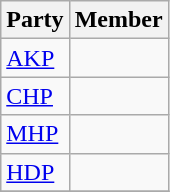<table class="wikitable">
<tr>
<th>Party</th>
<th colspan="2">Member</th>
</tr>
<tr>
<td><a href='#'>AKP</a></td>
<td></td>
</tr>
<tr>
<td><a href='#'>CHP</a></td>
<td></td>
</tr>
<tr>
<td><a href='#'>MHP</a></td>
<td></td>
</tr>
<tr>
<td><a href='#'>HDP</a></td>
<td></td>
</tr>
<tr>
</tr>
</table>
